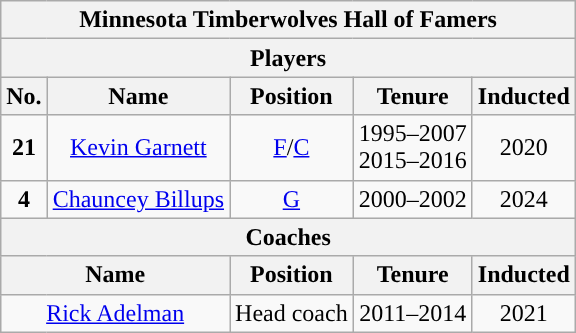<table class="wikitable" style="text-align:center">
<tr>
<th colspan="5">Minnesota Timberwolves Hall of Famers</th>
</tr>
<tr>
<th colspan="5">Players</th>
</tr>
<tr>
<th>No.</th>
<th>Name</th>
<th>Position</th>
<th>Tenure</th>
<th>Inducted</th>
</tr>
<tr>
<td><strong>21</strong></td>
<td><a href='#'>Kevin Garnett</a></td>
<td><a href='#'>F</a>/<a href='#'>C</a></td>
<td>1995–2007<br>2015–2016</td>
<td>2020</td>
</tr>
<tr>
<td><strong>4</strong></td>
<td><a href='#'>Chauncey Billups</a></td>
<td><a href='#'>G</a></td>
<td>2000–2002</td>
<td>2024</td>
</tr>
<tr>
<th colspan="5">Coaches</th>
</tr>
<tr>
<th colspan="2">Name</th>
<th>Position</th>
<th>Tenure</th>
<th>Inducted</th>
</tr>
<tr>
<td colspan="2"><a href='#'>Rick Adelman</a></td>
<td>Head coach</td>
<td>2011–2014</td>
<td>2021</td>
</tr>
</table>
